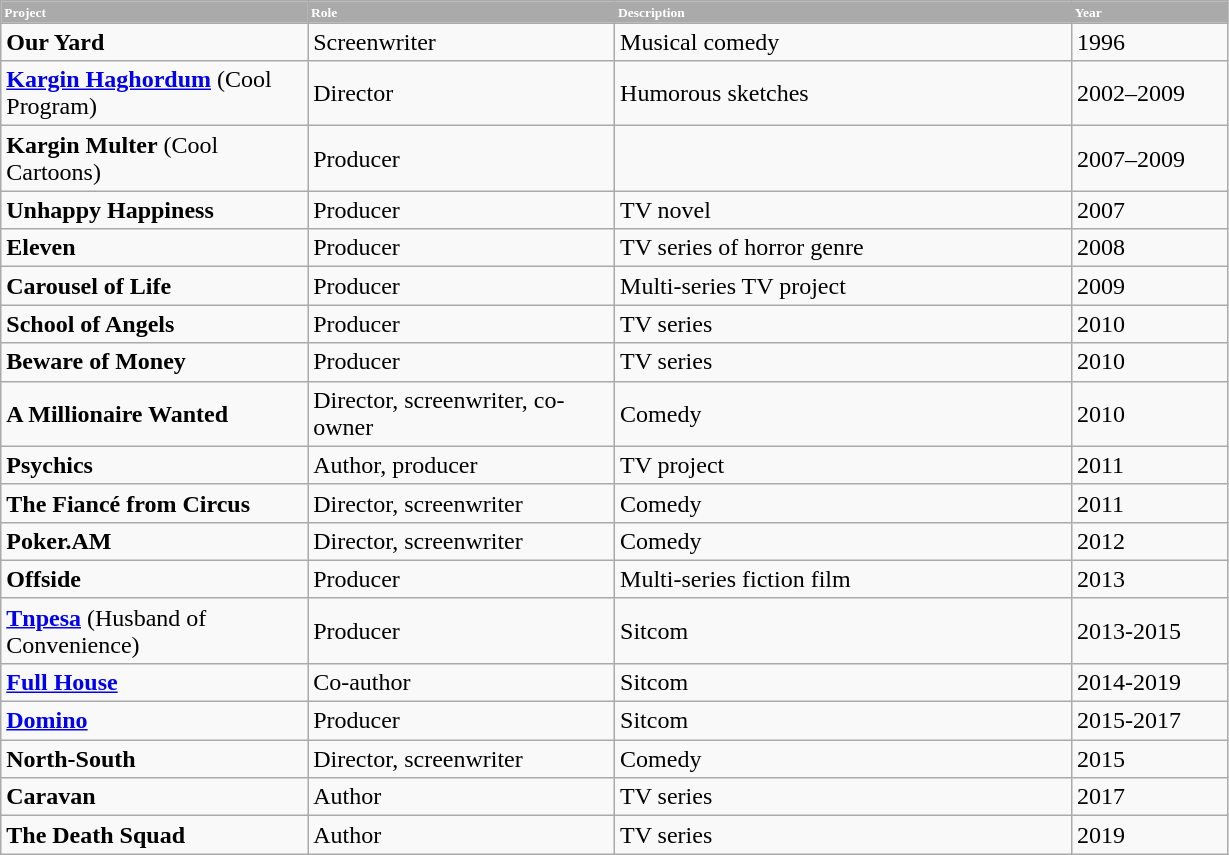<table class="wikitable">
<tr>
<th width="200px" style="font-size:9px;text-align:left;background-color:#aaa;color:#FFF;">Project</th>
<th width="200px" style="font-size:9px;text-align:left;background-color:#aaa;color:#FFF;">Role</th>
<th width="300px" style="font-size:9px;text-align:left;background-color:#aaa;color:#FFF;">Description</th>
<th width="100px" style="font-size:9px;text-align:left;background-color:#aaa;color:#FFF;">Year</th>
</tr>
<tr>
<td><strong>Our Yard</strong></td>
<td>Screenwriter</td>
<td>Musical comedy</td>
<td>1996</td>
</tr>
<tr>
<td><strong><a href='#'>Kargin Haghordum</a></strong> (Cool Program)</td>
<td>Director</td>
<td>Humorous sketches</td>
<td>2002–2009</td>
</tr>
<tr>
<td><strong>Kargin Multer</strong> (Cool Cartoons)</td>
<td>Producer</td>
<td></td>
<td>2007–2009</td>
</tr>
<tr>
<td><strong>Unhappy Happiness</strong></td>
<td>Producer</td>
<td>TV novel</td>
<td>2007</td>
</tr>
<tr>
<td><strong>Eleven</strong></td>
<td>Producer</td>
<td>TV series of horror genre</td>
<td>2008</td>
</tr>
<tr>
<td><strong>Carousel of Life</strong></td>
<td>Producer</td>
<td>Multi-series TV project</td>
<td>2009</td>
</tr>
<tr>
<td><strong>School of Angels</strong></td>
<td>Producer</td>
<td>TV series</td>
<td>2010</td>
</tr>
<tr>
<td><strong>Beware of Money</strong></td>
<td>Producer</td>
<td>TV series</td>
<td>2010</td>
</tr>
<tr>
<td><strong>A Millionaire Wanted</strong></td>
<td>Director, screenwriter, co-owner</td>
<td>Comedy</td>
<td>2010</td>
</tr>
<tr>
<td><strong>Psychics</strong></td>
<td>Author, producer</td>
<td>TV project</td>
<td>2011</td>
</tr>
<tr>
<td><strong>The Fiancé from Circus</strong></td>
<td>Director, screenwriter</td>
<td>Comedy</td>
<td>2011</td>
</tr>
<tr>
<td><strong>Poker.AM</strong></td>
<td>Director, screenwriter</td>
<td>Comedy</td>
<td>2012</td>
</tr>
<tr>
<td><strong>Offside</strong></td>
<td>Producer</td>
<td>Multi-series fiction film</td>
<td>2013</td>
</tr>
<tr>
<td><strong><a href='#'>Tnpesa</a></strong> (Husband of Convenience)</td>
<td>Producer</td>
<td>Sitcom</td>
<td>2013-2015</td>
</tr>
<tr>
<td><strong><a href='#'>Full House</a></strong></td>
<td>Co-author</td>
<td>Sitcom</td>
<td>2014-2019</td>
</tr>
<tr>
<td><strong><a href='#'>Domino</a></strong></td>
<td>Producer</td>
<td>Sitcom</td>
<td>2015-2017</td>
</tr>
<tr>
<td><strong>North-South</strong></td>
<td>Director, screenwriter</td>
<td>Comedy</td>
<td>2015</td>
</tr>
<tr>
<td><strong>Caravan</strong></td>
<td>Author</td>
<td>TV series</td>
<td>2017</td>
</tr>
<tr>
<td><strong>The Death Squad</strong></td>
<td>Author</td>
<td>TV series</td>
<td>2019</td>
</tr>
</table>
